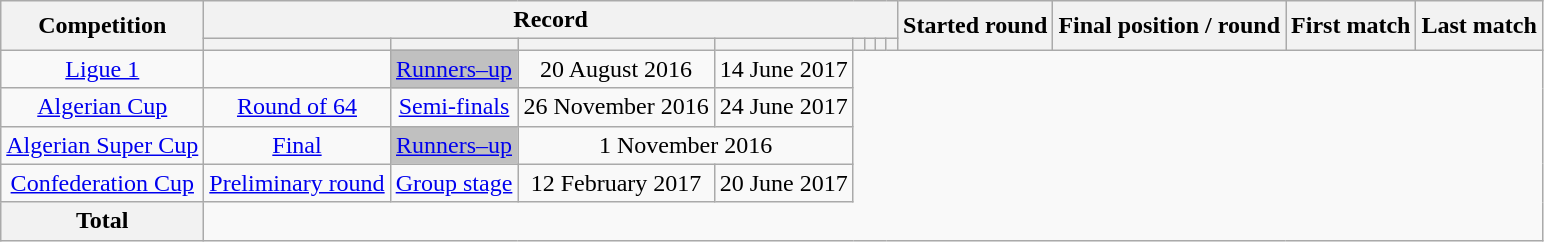<table class="wikitable" style="text-align: center">
<tr>
<th rowspan=2>Competition</th>
<th colspan=8>Record</th>
<th rowspan=2>Started round</th>
<th rowspan=2>Final position / round</th>
<th rowspan=2>First match</th>
<th rowspan=2>Last match</th>
</tr>
<tr>
<th></th>
<th></th>
<th></th>
<th></th>
<th></th>
<th></th>
<th></th>
<th></th>
</tr>
<tr>
<td><a href='#'>Ligue 1</a><br></td>
<td></td>
<td style="background:silver;"><a href='#'>Runners–up</a></td>
<td>20 August 2016</td>
<td>14 June 2017</td>
</tr>
<tr>
<td><a href='#'>Algerian Cup</a><br></td>
<td><a href='#'>Round of 64</a></td>
<td><a href='#'>Semi-finals</a></td>
<td>26 November 2016</td>
<td>24 June 2017</td>
</tr>
<tr>
<td><a href='#'>Algerian Super Cup</a><br></td>
<td><a href='#'>Final</a></td>
<td style="background:silver;"><a href='#'>Runners–up</a></td>
<td colspan=2>1 November 2016</td>
</tr>
<tr>
<td><a href='#'>Confederation Cup</a><br></td>
<td><a href='#'>Preliminary round</a></td>
<td><a href='#'>Group stage</a></td>
<td>12 February 2017</td>
<td>20 June 2017</td>
</tr>
<tr>
<th>Total<br></th>
</tr>
</table>
